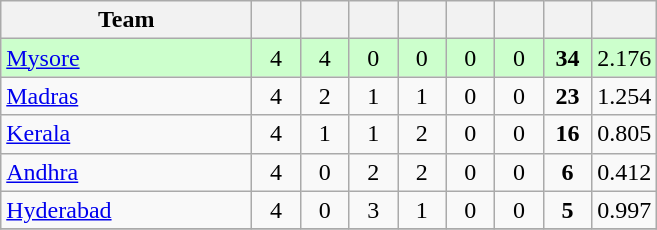<table class="wikitable" style="text-align:center">
<tr>
<th style="width:160px">Team</th>
<th style="width:25px"></th>
<th style="width:25px"></th>
<th style="width:25px"></th>
<th style="width:25px"></th>
<th style="width:25px"></th>
<th style="width:25px"></th>
<th style="width:25px"></th>
<th style="width:25px;"></th>
</tr>
<tr style="background:#cfc;">
<td style="text-align:left"><a href='#'>Mysore</a></td>
<td>4</td>
<td>4</td>
<td>0</td>
<td>0</td>
<td>0</td>
<td>0</td>
<td><strong>34</strong></td>
<td>2.176</td>
</tr>
<tr>
<td style="text-align:left"><a href='#'>Madras</a></td>
<td>4</td>
<td>2</td>
<td>1</td>
<td>1</td>
<td>0</td>
<td>0</td>
<td><strong>23</strong></td>
<td>1.254</td>
</tr>
<tr>
<td style="text-align:left"><a href='#'>Kerala</a></td>
<td>4</td>
<td>1</td>
<td>1</td>
<td>2</td>
<td>0</td>
<td>0</td>
<td><strong>16</strong></td>
<td>0.805</td>
</tr>
<tr>
<td style="text-align:left"><a href='#'>Andhra</a></td>
<td>4</td>
<td>0</td>
<td>2</td>
<td>2</td>
<td>0</td>
<td>0</td>
<td><strong>6</strong></td>
<td>0.412</td>
</tr>
<tr>
<td style="text-align:left"><a href='#'>Hyderabad</a></td>
<td>4</td>
<td>0</td>
<td>3</td>
<td>1</td>
<td>0</td>
<td>0</td>
<td><strong>5</strong></td>
<td>0.997</td>
</tr>
<tr>
</tr>
</table>
